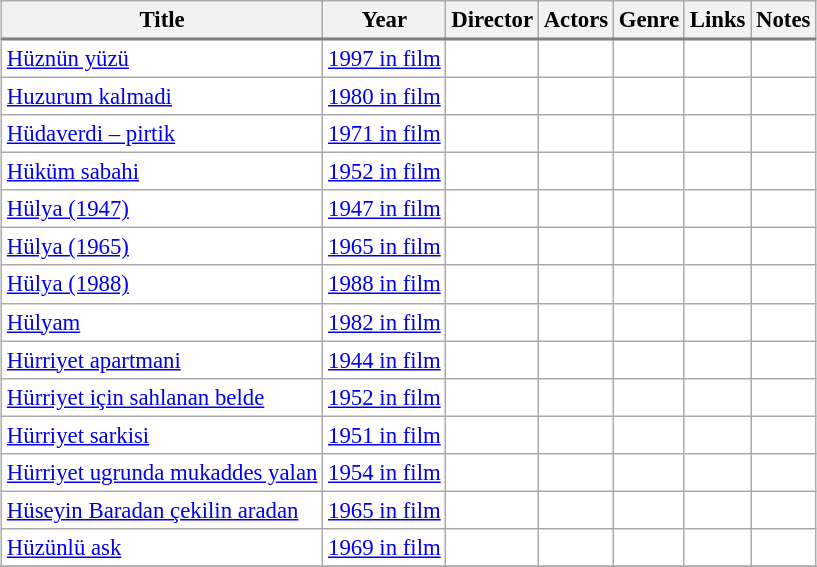<table class="sortable wikitable" align=left border=1 cellpadding=6 cellspacing=0 style="margin: 0 0 0 1em; background: #ffffff; border: 1px #aaaaaa solid; border-collapse: collapse; text-align:left; font-size: 95%;">
<tr style="text-align:center; background: #efefef; border-bottom:2px solid gray;">
<th>Title</th>
<th>Year</th>
<th>Director</th>
<th>Actors</th>
<th>Genre</th>
<th>Links</th>
<th>Notes</th>
</tr>
<tr>
<td><a href='#'>Hüznün yüzü</a></td>
<td><a href='#'>1997 in film</a></td>
<td></td>
<td></td>
<td></td>
<td></td>
<td></td>
</tr>
<tr>
<td><a href='#'>Huzurum kalmadi</a></td>
<td><a href='#'>1980 in film</a></td>
<td></td>
<td></td>
<td></td>
<td></td>
<td></td>
</tr>
<tr>
<td><a href='#'>Hüdaverdi – pirtik</a></td>
<td><a href='#'>1971 in film</a></td>
<td></td>
<td></td>
<td></td>
<td></td>
<td></td>
</tr>
<tr>
<td><a href='#'>Hüküm sabahi</a></td>
<td><a href='#'>1952 in film</a></td>
<td></td>
<td></td>
<td></td>
<td></td>
<td></td>
</tr>
<tr>
<td><a href='#'>Hülya (1947)</a></td>
<td><a href='#'>1947 in film</a></td>
<td></td>
<td></td>
<td></td>
<td></td>
<td></td>
</tr>
<tr>
<td><a href='#'>Hülya (1965)</a></td>
<td><a href='#'>1965 in film</a></td>
<td></td>
<td></td>
<td></td>
<td></td>
<td></td>
</tr>
<tr>
<td><a href='#'>Hülya (1988)</a></td>
<td><a href='#'>1988 in film</a></td>
<td></td>
<td></td>
<td></td>
<td></td>
<td></td>
</tr>
<tr>
<td><a href='#'>Hülyam</a></td>
<td><a href='#'>1982 in film</a></td>
<td></td>
<td></td>
<td></td>
<td></td>
<td></td>
</tr>
<tr>
<td><a href='#'>Hürriyet apartmani</a></td>
<td><a href='#'>1944 in film</a></td>
<td></td>
<td></td>
<td></td>
<td></td>
<td></td>
</tr>
<tr>
<td><a href='#'>Hürriyet için sahlanan belde</a></td>
<td><a href='#'>1952 in film</a></td>
<td></td>
<td></td>
<td></td>
<td></td>
<td></td>
</tr>
<tr>
<td><a href='#'>Hürriyet sarkisi</a></td>
<td><a href='#'>1951 in film</a></td>
<td></td>
<td></td>
<td></td>
<td></td>
<td></td>
</tr>
<tr>
<td><a href='#'>Hürriyet ugrunda mukaddes yalan</a></td>
<td><a href='#'>1954 in film</a></td>
<td></td>
<td></td>
<td></td>
<td></td>
<td></td>
</tr>
<tr>
<td><a href='#'>Hüseyin Baradan çekilin aradan</a></td>
<td><a href='#'>1965 in film</a></td>
<td></td>
<td></td>
<td></td>
<td></td>
<td></td>
</tr>
<tr>
<td><a href='#'>Hüzünlü ask</a></td>
<td><a href='#'>1969 in film</a></td>
<td></td>
<td></td>
<td></td>
<td></td>
<td></td>
</tr>
<tr>
</tr>
</table>
